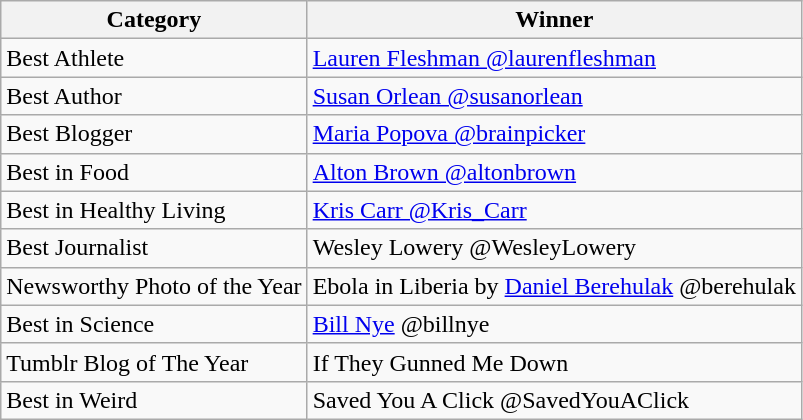<table class="wikitable">
<tr>
<th>Category</th>
<th>Winner</th>
</tr>
<tr>
<td>Best Athlete</td>
<td><a href='#'>Lauren Fleshman @laurenfleshman</a></td>
</tr>
<tr>
<td>Best Author</td>
<td><a href='#'>Susan Orlean @susanorlean</a></td>
</tr>
<tr>
<td>Best Blogger</td>
<td><a href='#'>Maria Popova @brainpicker</a></td>
</tr>
<tr>
<td>Best in Food</td>
<td><a href='#'>Alton Brown @altonbrown</a></td>
</tr>
<tr>
<td>Best in Healthy Living</td>
<td><a href='#'>Kris Carr @Kris_Carr</a></td>
</tr>
<tr>
<td>Best Journalist</td>
<td>Wesley Lowery @WesleyLowery</td>
</tr>
<tr>
<td>Newsworthy Photo of the Year</td>
<td>Ebola in Liberia by <a href='#'>Daniel Berehulak</a> @berehulak</td>
</tr>
<tr>
<td>Best in Science</td>
<td><a href='#'>Bill Nye</a> @billnye</td>
</tr>
<tr>
<td>Tumblr Blog of The Year</td>
<td>If They Gunned Me Down</td>
</tr>
<tr>
<td>Best in Weird</td>
<td>Saved You A Click @SavedYouAClick</td>
</tr>
</table>
